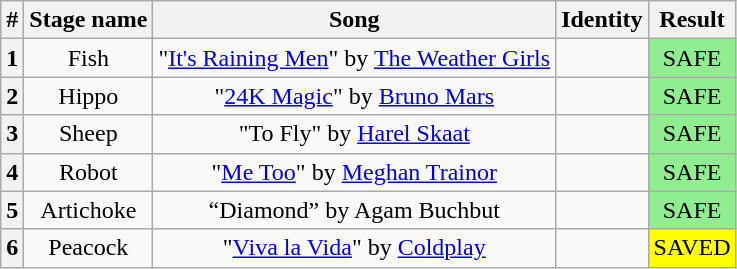<table class="wikitable plainrowheaders" style="text-align: center;">
<tr>
<th>#</th>
<th>Stage name</th>
<th>Song</th>
<th>Identity</th>
<th>Result</th>
</tr>
<tr>
<th>1</th>
<td>Fish</td>
<td>"<a href='#'>It's Raining Men</a>" by <a href='#'>The Weather Girls</a></td>
<td></td>
<td bgcolor="lightgreen">SAFE</td>
</tr>
<tr>
<th>2</th>
<td>Hippo</td>
<td>"<a href='#'>24K Magic</a>" by <a href='#'>Bruno Mars</a></td>
<td></td>
<td bgcolor="lightgreen">SAFE</td>
</tr>
<tr>
<th>3</th>
<td>Sheep</td>
<td>"To Fly" by <a href='#'>Harel Skaat</a></td>
<td></td>
<td bgcolor="lightgreen">SAFE</td>
</tr>
<tr>
<th>4</th>
<td>Robot</td>
<td>"<a href='#'>Me Too</a>" by <a href='#'>Meghan Trainor</a></td>
<td></td>
<td bgcolor="lightgreen">SAFE</td>
</tr>
<tr>
<th>5</th>
<td>Artichoke</td>
<td>“Diamond” by Agam Buchbut</td>
<td></td>
<td bgcolor="lightgreen">SAFE</td>
</tr>
<tr>
<th>6</th>
<td>Peacock</td>
<td>"<a href='#'>Viva la Vida</a>" by <a href='#'>Coldplay</a></td>
<td></td>
<td bgcolor="yellow">SAVED</td>
</tr>
</table>
